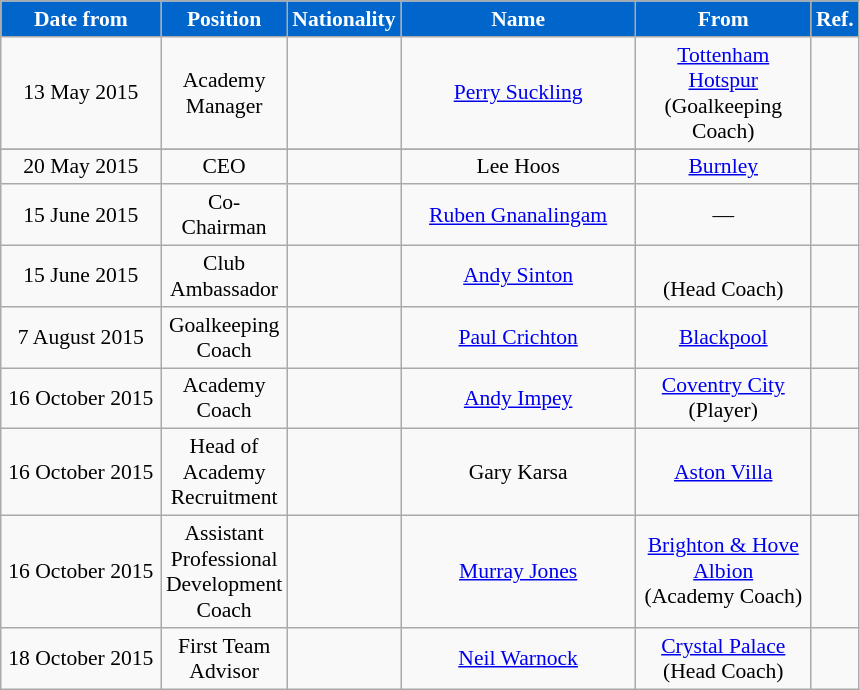<table class="wikitable"  style="text-align:center; font-size:90%; ">
<tr>
<th style="background:#0066CC; color:#FFFFFF; width:100px;">Date from</th>
<th style="background:#0066CC; color:#FFFFFF; width:50px;">Position</th>
<th style="background:#0066CC; color:#FFFFFF; width:50px;">Nationality</th>
<th style="background:#0066CC; color:#FFFFFF; width:150px;">Name</th>
<th style="background:#0066CC; color:#FFFFFF; width:110px;">From</th>
<th style="background:#0066CC; color:#FFFFFF; width:25px;">Ref.</th>
</tr>
<tr>
<td>13 May 2015</td>
<td>Academy Manager</td>
<td></td>
<td><a href='#'>Perry Suckling</a></td>
<td><a href='#'>Tottenham Hotspur</a><br>(Goalkeeping Coach)</td>
<td></td>
</tr>
<tr>
</tr>
<tr>
<td>20 May 2015</td>
<td>CEO</td>
<td></td>
<td>Lee Hoos</td>
<td><a href='#'>Burnley</a></td>
<td></td>
</tr>
<tr>
<td>15 June 2015</td>
<td>Co-Chairman</td>
<td></td>
<td><a href='#'>Ruben Gnanalingam</a></td>
<td>—</td>
<td></td>
</tr>
<tr>
<td>15 June 2015</td>
<td>Club Ambassador</td>
<td></td>
<td><a href='#'>Andy Sinton</a></td>
<td><br>(Head Coach)</td>
<td></td>
</tr>
<tr>
<td>7 August 2015</td>
<td>Goalkeeping Coach</td>
<td></td>
<td><a href='#'>Paul Crichton</a></td>
<td><a href='#'>Blackpool</a></td>
<td></td>
</tr>
<tr>
<td>16 October 2015</td>
<td>Academy Coach</td>
<td></td>
<td><a href='#'>Andy Impey</a></td>
<td><a href='#'>Coventry City</a><br>(Player)</td>
<td></td>
</tr>
<tr>
<td>16 October 2015</td>
<td>Head of Academy Recruitment</td>
<td></td>
<td>Gary Karsa</td>
<td><a href='#'>Aston Villa</a><br></td>
<td></td>
</tr>
<tr>
<td>16 October 2015</td>
<td>Assistant Professional Development Coach</td>
<td></td>
<td><a href='#'>Murray Jones</a></td>
<td><a href='#'>Brighton & Hove Albion</a><br>(Academy Coach)</td>
<td></td>
</tr>
<tr>
<td>18 October 2015</td>
<td>First Team Advisor</td>
<td></td>
<td><a href='#'>Neil Warnock</a></td>
<td><a href='#'>Crystal Palace</a><br>(Head Coach)</td>
<td></td>
</tr>
</table>
